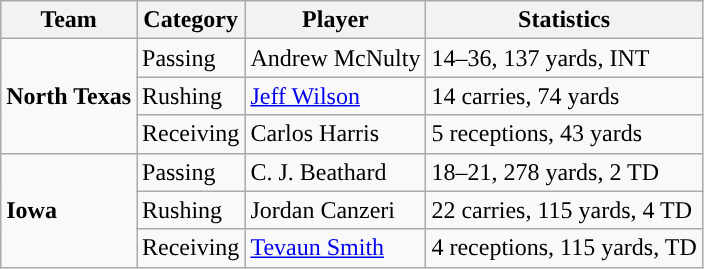<table class="wikitable" style="float: left;">
<tr>
<th>Team</th>
<th>Category</th>
<th>Player</th>
<th>Statistics</th>
</tr>
<tr>
<td rowspan=3><strong>North Texas</strong></td>
<td>Passing</td>
<td>Andrew McNulty</td>
<td>14–36, 137 yards, INT</td>
</tr>
<tr>
<td>Rushing</td>
<td><a href='#'>Jeff Wilson</a></td>
<td>14 carries, 74 yards</td>
</tr>
<tr>
<td>Receiving</td>
<td>Carlos Harris</td>
<td>5 receptions, 43 yards</td>
</tr>
<tr>
<td rowspan=3><strong>Iowa</strong></td>
<td>Passing</td>
<td>C. J. Beathard</td>
<td>18–21, 278 yards, 2 TD</td>
</tr>
<tr>
<td>Rushing</td>
<td>Jordan Canzeri</td>
<td>22 carries, 115 yards, 4 TD</td>
</tr>
<tr>
<td>Receiving</td>
<td><a href='#'>Tevaun Smith</a></td>
<td>4 receptions, 115 yards, TD</td>
</tr>
</table>
